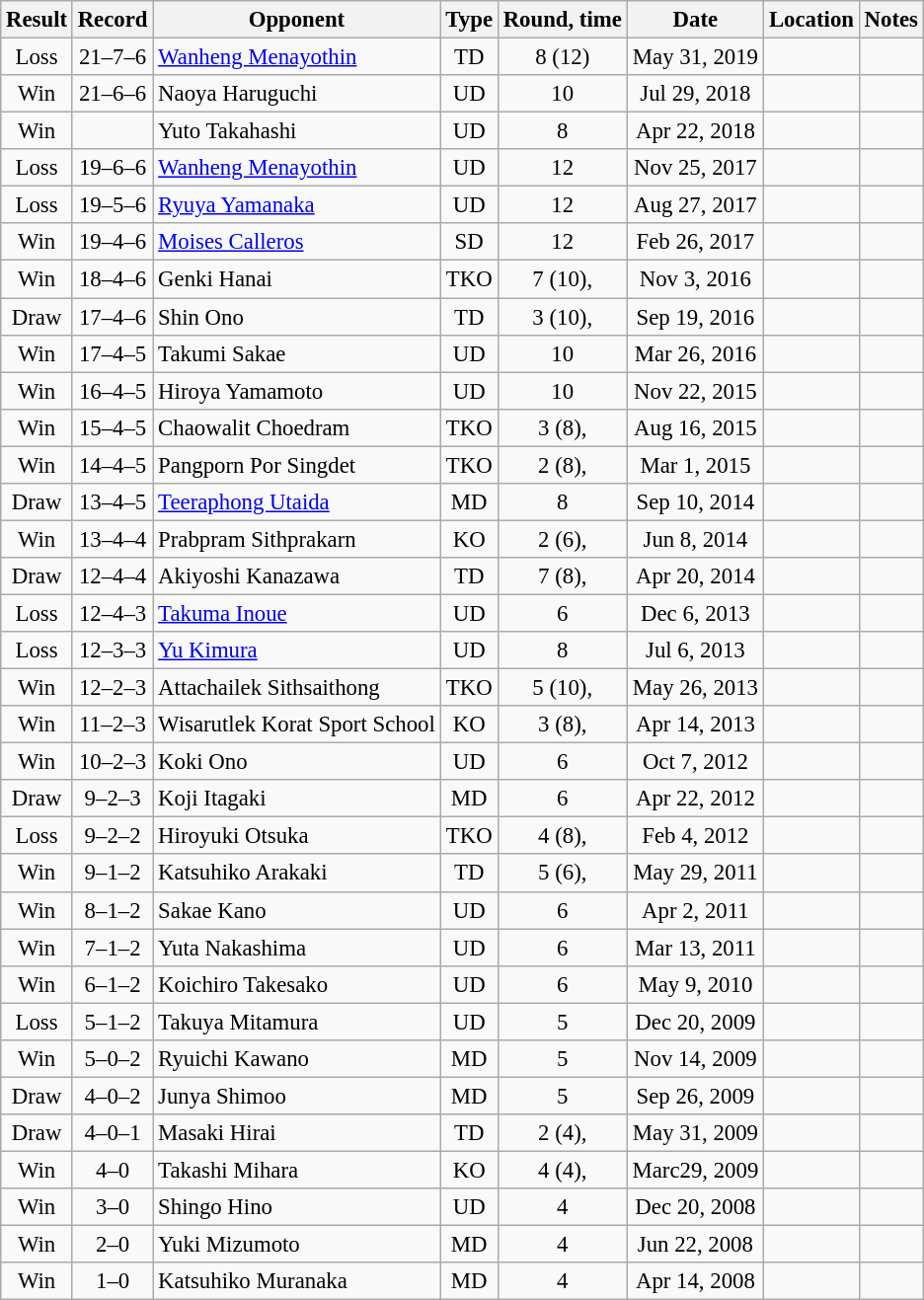<table class="wikitable" style="text-align:center; font-size:95%">
<tr>
<th>Result</th>
<th>Record</th>
<th>Opponent</th>
<th>Type</th>
<th>Round, time</th>
<th>Date</th>
<th>Location</th>
<th>Notes</th>
</tr>
<tr>
<td>Loss</td>
<td>21–7–6</td>
<td align=left> <a href='#'>Wanheng Menayothin</a></td>
<td>TD</td>
<td>8 (12)</td>
<td>May 31, 2019</td>
<td align=left> </td>
<td align=left></td>
</tr>
<tr>
<td>Win</td>
<td>21–6–6</td>
<td align=left> Naoya Haruguchi</td>
<td>UD</td>
<td>10</td>
<td>Jul 29, 2018</td>
<td align=left> </td>
<td></td>
</tr>
<tr>
<td>Win</td>
<td></td>
<td align=left> Yuto Takahashi</td>
<td>UD</td>
<td>8</td>
<td>Apr 22, 2018</td>
<td align=left> </td>
<td></td>
</tr>
<tr>
<td>Loss</td>
<td>19–6–6</td>
<td align=left> <a href='#'>Wanheng Menayothin</a></td>
<td>UD</td>
<td>12</td>
<td>Nov 25, 2017</td>
<td align=left> </td>
<td align=left></td>
</tr>
<tr>
<td>Loss</td>
<td>19–5–6</td>
<td align=left> <a href='#'>Ryuya Yamanaka</a></td>
<td>UD</td>
<td>12</td>
<td>Aug 27, 2017</td>
<td align=left> </td>
<td align=left></td>
</tr>
<tr>
<td>Win</td>
<td>19–4–6</td>
<td align=left> <a href='#'>Moises Calleros</a></td>
<td>SD</td>
<td>12</td>
<td>Feb 26, 2017</td>
<td align=left> </td>
<td align=left></td>
</tr>
<tr>
<td>Win</td>
<td>18–4–6</td>
<td align=left> Genki Hanai</td>
<td>TKO</td>
<td>7 (10), </td>
<td>Nov 3, 2016</td>
<td align=left> </td>
<td align=left></td>
</tr>
<tr>
<td>Draw</td>
<td>17–4–6</td>
<td align=left> Shin Ono</td>
<td>TD</td>
<td>3 (10), </td>
<td>Sep 19, 2016</td>
<td align=left> </td>
<td align=left></td>
</tr>
<tr>
<td>Win</td>
<td>17–4–5</td>
<td align=left> Takumi Sakae</td>
<td>UD</td>
<td>10</td>
<td>Mar 26, 2016</td>
<td align=left> </td>
<td align=left></td>
</tr>
<tr>
<td>Win</td>
<td>16–4–5</td>
<td align=left> Hiroya Yamamoto</td>
<td>UD</td>
<td>10</td>
<td>Nov 22, 2015</td>
<td align=left> </td>
<td align=left></td>
</tr>
<tr>
<td>Win</td>
<td>15–4–5</td>
<td align=left> Chaowalit Choedram</td>
<td>TKO</td>
<td>3 (8), </td>
<td>Aug 16, 2015</td>
<td align=left> </td>
<td></td>
</tr>
<tr>
<td>Win</td>
<td>14–4–5</td>
<td align=left> Pangporn Por Singdet</td>
<td>TKO</td>
<td>2 (8), </td>
<td>Mar 1, 2015</td>
<td align=left> </td>
<td></td>
</tr>
<tr>
<td>Draw</td>
<td>13–4–5</td>
<td align=left> <a href='#'>Teeraphong Utaida</a></td>
<td>MD</td>
<td>8</td>
<td>Sep 10, 2014</td>
<td align=left> </td>
<td></td>
</tr>
<tr>
<td>Win</td>
<td>13–4–4</td>
<td align=left> Prabpram Sithprakarn</td>
<td>KO</td>
<td>2 (6), </td>
<td>Jun 8, 2014</td>
<td align=left> </td>
<td></td>
</tr>
<tr>
<td>Draw</td>
<td>12–4–4</td>
<td align=left> Akiyoshi Kanazawa</td>
<td>TD</td>
<td>7 (8), </td>
<td>Apr 20, 2014</td>
<td align=left> </td>
<td></td>
</tr>
<tr>
<td>Loss</td>
<td>12–4–3</td>
<td align=left> <a href='#'>Takuma Inoue</a></td>
<td>UD</td>
<td>6</td>
<td>Dec 6, 2013</td>
<td align=left> </td>
<td></td>
</tr>
<tr>
<td>Loss</td>
<td>12–3–3</td>
<td align=left> <a href='#'>Yu Kimura</a></td>
<td>UD</td>
<td>8</td>
<td>Jul 6, 2013</td>
<td align=left> </td>
<td></td>
</tr>
<tr>
<td>Win</td>
<td>12–2–3</td>
<td align=left> Attachailek Sithsaithong</td>
<td>TKO</td>
<td>5 (10), </td>
<td>May 26, 2013</td>
<td align=left> </td>
<td></td>
</tr>
<tr>
<td>Win</td>
<td>11–2–3</td>
<td align=left> Wisarutlek Korat Sport School</td>
<td>KO</td>
<td>3 (8), </td>
<td>Apr 14, 2013</td>
<td align=left> </td>
<td></td>
</tr>
<tr>
<td>Win</td>
<td>10–2–3</td>
<td align=left> Koki Ono</td>
<td>UD</td>
<td>6</td>
<td>Oct 7, 2012</td>
<td align=left> </td>
<td></td>
</tr>
<tr>
<td>Draw</td>
<td>9–2–3</td>
<td align=left> Koji Itagaki</td>
<td>MD</td>
<td>6</td>
<td>Apr 22, 2012</td>
<td align=left> </td>
<td></td>
</tr>
<tr>
<td>Loss</td>
<td>9–2–2</td>
<td align=left> Hiroyuki Otsuka</td>
<td>TKO</td>
<td>4 (8), </td>
<td>Feb 4, 2012</td>
<td align=left> </td>
<td></td>
</tr>
<tr>
<td>Win</td>
<td>9–1–2</td>
<td align=left> Katsuhiko Arakaki</td>
<td>TD</td>
<td>5 (6), </td>
<td>May 29, 2011</td>
<td align=left> </td>
<td></td>
</tr>
<tr>
<td>Win</td>
<td>8–1–2</td>
<td align=left> Sakae Kano</td>
<td>UD</td>
<td>6</td>
<td>Apr 2, 2011</td>
<td align=left> </td>
<td></td>
</tr>
<tr>
<td>Win</td>
<td>7–1–2</td>
<td align=left> Yuta Nakashima</td>
<td>UD</td>
<td>6</td>
<td>Mar 13, 2011</td>
<td align=left> </td>
<td></td>
</tr>
<tr>
<td>Win</td>
<td>6–1–2</td>
<td align=left> Koichiro Takesako</td>
<td>UD</td>
<td>6</td>
<td>May 9, 2010</td>
<td align=left> </td>
<td></td>
</tr>
<tr>
<td>Loss</td>
<td>5–1–2</td>
<td align=left> Takuya Mitamura</td>
<td>UD</td>
<td>5</td>
<td>Dec 20, 2009</td>
<td align=left> </td>
<td></td>
</tr>
<tr>
<td>Win</td>
<td>5–0–2</td>
<td align=left> Ryuichi Kawano</td>
<td>MD</td>
<td>5</td>
<td>Nov 14, 2009</td>
<td align=left> </td>
<td></td>
</tr>
<tr>
<td>Draw</td>
<td>4–0–2</td>
<td align=left> Junya Shimoo</td>
<td>MD</td>
<td>5</td>
<td>Sep 26, 2009</td>
<td align=left> </td>
<td></td>
</tr>
<tr>
<td>Draw</td>
<td>4–0–1</td>
<td align=left> Masaki Hirai</td>
<td>TD</td>
<td>2 (4), </td>
<td>May 31, 2009</td>
<td align=left> </td>
<td></td>
</tr>
<tr>
<td>Win</td>
<td>4–0</td>
<td align=left> Takashi Mihara</td>
<td>KO</td>
<td>4 (4), </td>
<td>Marc29, 2009</td>
<td align=left> </td>
<td></td>
</tr>
<tr>
<td>Win</td>
<td>3–0</td>
<td align=left> Shingo Hino</td>
<td>UD</td>
<td>4</td>
<td>Dec 20, 2008</td>
<td align=left> </td>
<td></td>
</tr>
<tr>
<td>Win</td>
<td>2–0</td>
<td align=left> Yuki Mizumoto</td>
<td>MD</td>
<td>4</td>
<td>Jun 22, 2008</td>
<td align=left> </td>
<td></td>
</tr>
<tr>
<td>Win</td>
<td>1–0</td>
<td align=left> Katsuhiko Muranaka</td>
<td>MD</td>
<td>4</td>
<td>Apr 14, 2008</td>
<td align=left> </td>
<td></td>
</tr>
</table>
